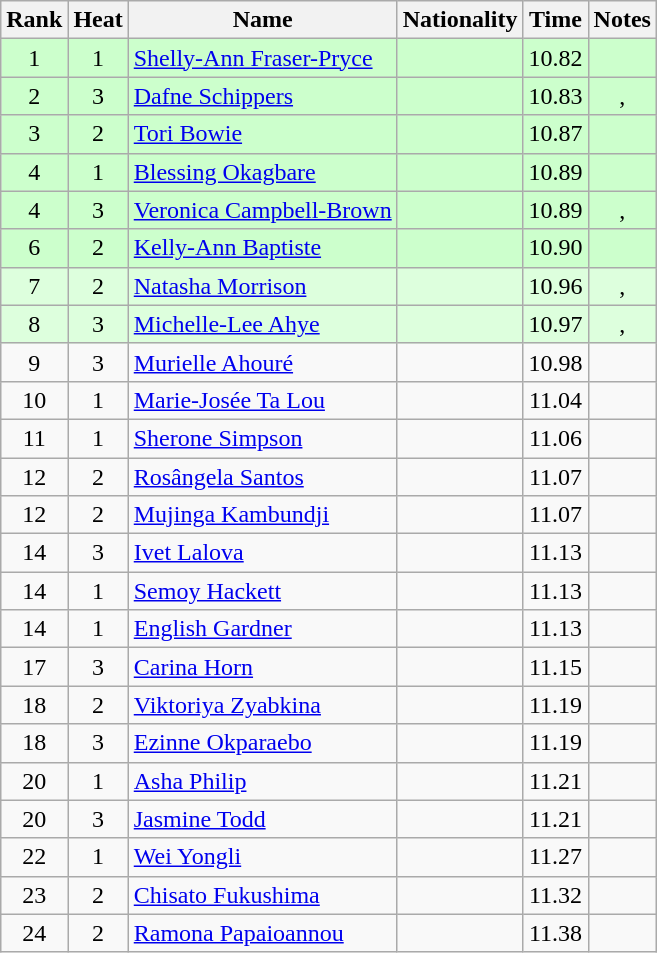<table class="wikitable sortable" style="text-align:center">
<tr>
<th>Rank</th>
<th>Heat</th>
<th>Name</th>
<th>Nationality</th>
<th>Time</th>
<th>Notes</th>
</tr>
<tr bgcolor=ccffcc>
<td>1</td>
<td>1</td>
<td align=left><a href='#'>Shelly-Ann Fraser-Pryce</a></td>
<td align=left></td>
<td>10.82</td>
<td></td>
</tr>
<tr bgcolor=ccffcc>
<td>2</td>
<td>3</td>
<td align=left><a href='#'>Dafne Schippers</a></td>
<td align=left></td>
<td>10.83</td>
<td>, </td>
</tr>
<tr bgcolor=ccffcc>
<td>3</td>
<td>2</td>
<td align=left><a href='#'>Tori Bowie</a></td>
<td align=left></td>
<td>10.87</td>
<td></td>
</tr>
<tr bgcolor=ccffcc>
<td>4</td>
<td>1</td>
<td align=left><a href='#'>Blessing Okagbare</a></td>
<td align=left></td>
<td>10.89</td>
<td></td>
</tr>
<tr bgcolor=ccffcc>
<td>4</td>
<td>3</td>
<td align=left><a href='#'>Veronica Campbell-Brown</a></td>
<td align=left></td>
<td>10.89</td>
<td>, </td>
</tr>
<tr bgcolor=ccffcc>
<td>6</td>
<td>2</td>
<td align=left><a href='#'>Kelly-Ann Baptiste</a></td>
<td align=left></td>
<td>10.90</td>
<td></td>
</tr>
<tr bgcolor=ddffdd>
<td>7</td>
<td>2</td>
<td align=left><a href='#'>Natasha Morrison</a></td>
<td align=left></td>
<td>10.96</td>
<td>, </td>
</tr>
<tr bgcolor=ddffdd>
<td>8</td>
<td>3</td>
<td align=left><a href='#'>Michelle-Lee Ahye</a></td>
<td align=left></td>
<td>10.97</td>
<td>, </td>
</tr>
<tr>
<td>9</td>
<td>3</td>
<td align=left><a href='#'>Murielle Ahouré</a></td>
<td align=left></td>
<td>10.98</td>
<td></td>
</tr>
<tr>
<td>10</td>
<td>1</td>
<td align=left><a href='#'>Marie-Josée Ta Lou</a></td>
<td align=left></td>
<td>11.04</td>
<td></td>
</tr>
<tr>
<td>11</td>
<td>1</td>
<td align=left><a href='#'>Sherone Simpson</a></td>
<td align=left></td>
<td>11.06</td>
<td></td>
</tr>
<tr>
<td>12</td>
<td>2</td>
<td align=left><a href='#'>Rosângela Santos</a></td>
<td align=left></td>
<td>11.07</td>
<td></td>
</tr>
<tr>
<td>12</td>
<td>2</td>
<td align=left><a href='#'>Mujinga Kambundji</a></td>
<td align=left></td>
<td>11.07</td>
<td></td>
</tr>
<tr>
<td>14</td>
<td>3</td>
<td align=left><a href='#'>Ivet Lalova</a></td>
<td align=left></td>
<td>11.13</td>
<td></td>
</tr>
<tr>
<td>14</td>
<td>1</td>
<td align=left><a href='#'>Semoy Hackett</a></td>
<td align=left></td>
<td>11.13</td>
<td></td>
</tr>
<tr>
<td>14</td>
<td>1</td>
<td align=left><a href='#'>English Gardner</a></td>
<td align=left></td>
<td>11.13</td>
<td></td>
</tr>
<tr>
<td>17</td>
<td>3</td>
<td align=left><a href='#'>Carina Horn</a></td>
<td align=left></td>
<td>11.15</td>
<td></td>
</tr>
<tr>
<td>18</td>
<td>2</td>
<td align=left><a href='#'>Viktoriya Zyabkina</a></td>
<td align=left></td>
<td>11.19</td>
<td></td>
</tr>
<tr>
<td>18</td>
<td>3</td>
<td align=left><a href='#'>Ezinne Okparaebo</a></td>
<td align=left></td>
<td>11.19</td>
<td></td>
</tr>
<tr>
<td>20</td>
<td>1</td>
<td align=left><a href='#'>Asha Philip</a></td>
<td align=left></td>
<td>11.21</td>
<td></td>
</tr>
<tr>
<td>20</td>
<td>3</td>
<td align=left><a href='#'>Jasmine Todd</a></td>
<td align=left></td>
<td>11.21</td>
<td></td>
</tr>
<tr>
<td>22</td>
<td>1</td>
<td align=left><a href='#'>Wei Yongli</a></td>
<td align=left></td>
<td>11.27</td>
<td></td>
</tr>
<tr>
<td>23</td>
<td>2</td>
<td align=left><a href='#'>Chisato Fukushima</a></td>
<td align=left></td>
<td>11.32</td>
<td></td>
</tr>
<tr>
<td>24</td>
<td>2</td>
<td align=left><a href='#'>Ramona Papaioannou</a></td>
<td align=left></td>
<td>11.38</td>
<td></td>
</tr>
</table>
